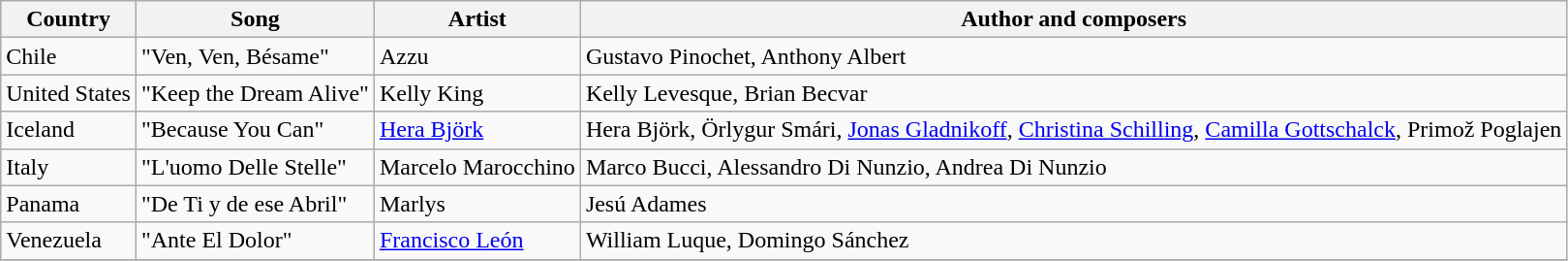<table class="wikitable">
<tr>
<th>Country</th>
<th>Song</th>
<th>Artist</th>
<th>Author and composers</th>
</tr>
<tr>
<td> Chile</td>
<td>"Ven, Ven, Bésame"</td>
<td>Azzu</td>
<td>Gustavo Pinochet, Anthony Albert</td>
</tr>
<tr>
<td> United States</td>
<td>"Keep the Dream Alive" </td>
<td>Kelly King</td>
<td>Kelly Levesque, Brian Becvar</td>
</tr>
<tr>
<td> Iceland</td>
<td>"Because You Can"</td>
<td><a href='#'>Hera Björk</a></td>
<td>Hera Björk, Örlygur Smári, <a href='#'>Jonas Gladnikoff</a>, <a href='#'>Christina Schilling</a>, <a href='#'>Camilla Gottschalck</a>, Primož Poglajen</td>
</tr>
<tr>
<td> Italy</td>
<td>"L'uomo Delle Stelle"</td>
<td>Marcelo Marocchino</td>
<td>Marco Bucci, Alessandro Di Nunzio, Andrea Di Nunzio</td>
</tr>
<tr>
<td> Panama</td>
<td>"De Ti y de ese Abril"</td>
<td>Marlys</td>
<td>Jesú Adames</td>
</tr>
<tr>
<td> Venezuela</td>
<td>"Ante El Dolor"</td>
<td><a href='#'>Francisco León</a></td>
<td>William Luque, Domingo Sánchez</td>
</tr>
<tr>
</tr>
</table>
